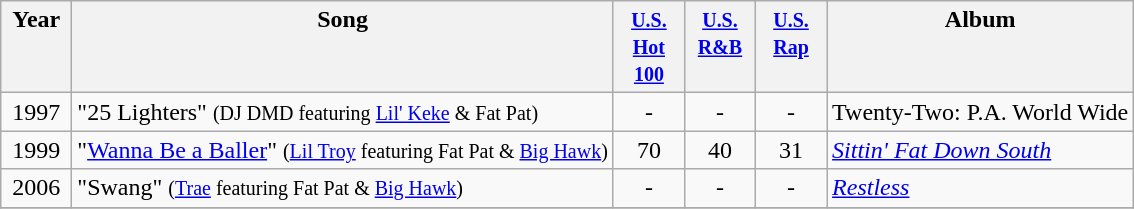<table class="wikitable">
<tr>
<th align="center" valign="top" width="40">Year</th>
<th align="left" valign="top">Song</th>
<th align="center" valign="top" width="40"><small><a href='#'>U.S. Hot 100</a></small></th>
<th align="center" valign="top" width="40"><small><a href='#'>U.S. R&B</a></small></th>
<th align="center" valign="top" width="40"><small><a href='#'>U.S. Rap</a></small></th>
<th align="left" valign="top">Album</th>
</tr>
<tr>
<td align="center" valign="top">1997</td>
<td align="left" valign="top">"25 Lighters" <small>(DJ DMD featuring <a href='#'>Lil' Keke</a> & Fat Pat)</small></td>
<td align="center" valign="top">-</td>
<td align="center" valign="top">-</td>
<td align="center" valign="top">-</td>
<td align="left" valign="top">Twenty-Two: P.A. World Wide</td>
</tr>
<tr>
<td align="center" valign="top">1999</td>
<td align="left" valign="top">"<a href='#'>Wanna Be a Baller</a>" <small>(<a href='#'>Lil Troy</a> featuring Fat Pat & <a href='#'>Big Hawk</a>)</small></td>
<td align="center" valign="top">70</td>
<td align="center" valign="top">40</td>
<td align="center" valign="top">31</td>
<td align="left" valign="top"><em><a href='#'>Sittin' Fat Down South</a></em></td>
</tr>
<tr>
<td align="center" valign="top">2006</td>
<td align="left" valign="top">"Swang" <small>(<a href='#'>Trae</a> featuring Fat Pat & <a href='#'>Big Hawk</a>)</small></td>
<td align="center" valign="top">-</td>
<td align="center" valign="top">-</td>
<td align="center" valign="top">-</td>
<td align="left" valign="top"><em><a href='#'>Restless</a></em></td>
</tr>
<tr>
</tr>
</table>
